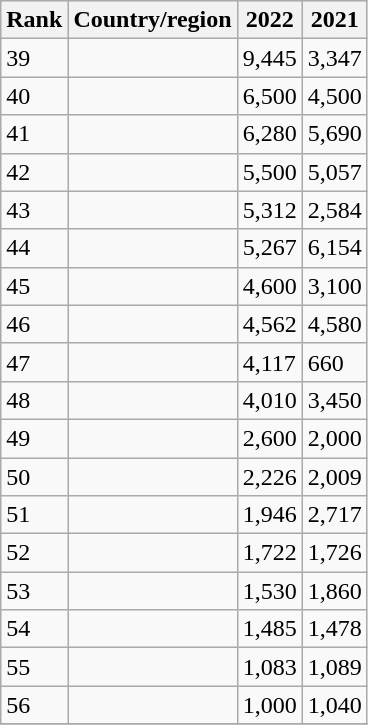<table class="wikitable sortable">
<tr bgcolor="#ececec">
<th>Rank</th>
<th>Country/region</th>
<th data-sort-type="number">2022</th>
<th data-sort-type="number">2021</th>
</tr>
<tr>
<td>39</td>
<td></td>
<td align="left">9,445</td>
<td align="left">3,347</td>
</tr>
<tr>
<td>40</td>
<td></td>
<td align="left">6,500</td>
<td align="left">4,500</td>
</tr>
<tr>
<td>41</td>
<td></td>
<td align="left">6,280</td>
<td align="left">5,690</td>
</tr>
<tr>
<td>42</td>
<td></td>
<td align="left">5,500</td>
<td align="left">5,057</td>
</tr>
<tr>
<td>43</td>
<td></td>
<td align="left">5,312</td>
<td align="left">2,584</td>
</tr>
<tr>
<td>44</td>
<td></td>
<td align="left">5,267</td>
<td align="left">6,154</td>
</tr>
<tr>
<td>45</td>
<td></td>
<td align="left">4,600</td>
<td align="left">3,100</td>
</tr>
<tr>
<td>46</td>
<td></td>
<td align="left">4,562</td>
<td align="left">4,580</td>
</tr>
<tr>
<td>47</td>
<td></td>
<td align="left">4,117</td>
<td align="left">660</td>
</tr>
<tr>
<td>48</td>
<td></td>
<td align="left">4,010</td>
<td align="left">3,450</td>
</tr>
<tr>
<td>49</td>
<td></td>
<td align="left">2,600</td>
<td align="left">2,000</td>
</tr>
<tr>
<td>50</td>
<td></td>
<td align="left">2,226</td>
<td align="left">2,009</td>
</tr>
<tr>
<td>51</td>
<td></td>
<td align="left">1,946</td>
<td align="left">2,717</td>
</tr>
<tr>
<td>52</td>
<td></td>
<td align="left">1,722</td>
<td align="left">1,726</td>
</tr>
<tr>
<td>53</td>
<td></td>
<td align="left">1,530</td>
<td align="left">1,860</td>
</tr>
<tr>
<td>54</td>
<td></td>
<td align="left">1,485</td>
<td align="left">1,478</td>
</tr>
<tr>
<td>55</td>
<td></td>
<td align="left">1,083</td>
<td align="left">1,089</td>
</tr>
<tr>
<td>56</td>
<td></td>
<td align="left">1,000</td>
<td align="left">1,040</td>
</tr>
<tr>
</tr>
</table>
